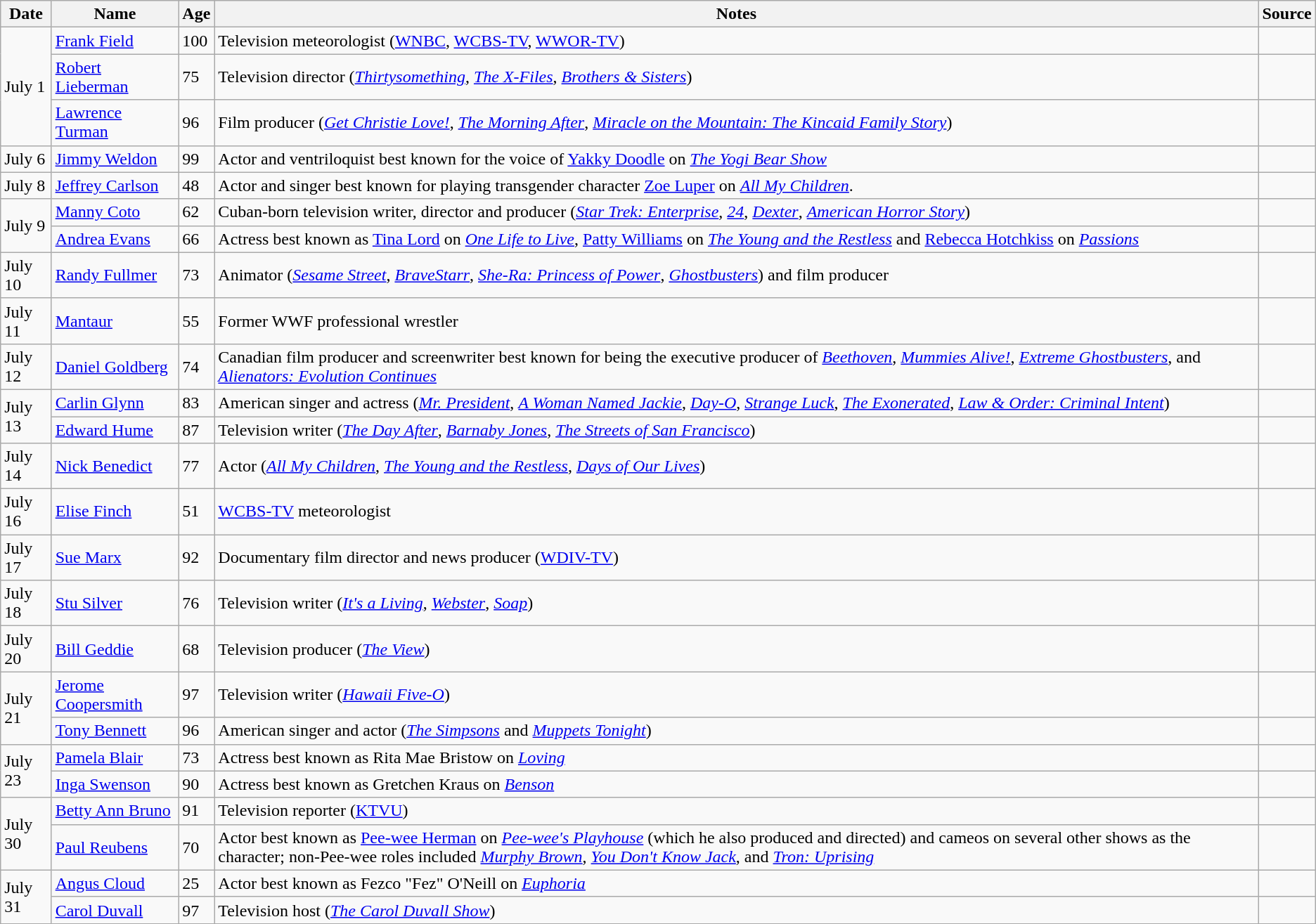<table class="wikitable sortable">
<tr>
<th>Date</th>
<th>Name</th>
<th>Age</th>
<th>Notes</th>
<th>Source</th>
</tr>
<tr>
<td rowspan=3>July 1</td>
<td><a href='#'>Frank Field</a></td>
<td>100</td>
<td>Television meteorologist (<a href='#'>WNBC</a>, <a href='#'>WCBS-TV</a>, <a href='#'>WWOR-TV</a>)</td>
<td></td>
</tr>
<tr>
<td><a href='#'>Robert Lieberman</a></td>
<td>75</td>
<td>Television director (<em><a href='#'>Thirtysomething</a></em>, <em><a href='#'>The X-Files</a></em>, <em><a href='#'>Brothers & Sisters</a></em>)</td>
<td></td>
</tr>
<tr>
<td><a href='#'>Lawrence Turman</a></td>
<td>96</td>
<td>Film producer (<em><a href='#'>Get Christie Love!</a></em>, <em><a href='#'>The Morning After</a></em>, <em><a href='#'>Miracle on the Mountain: The Kincaid Family Story</a></em>)</td>
<td></td>
</tr>
<tr>
<td>July 6</td>
<td><a href='#'>Jimmy Weldon</a></td>
<td>99</td>
<td>Actor and ventriloquist best known for the voice of <a href='#'>Yakky Doodle</a> on <em><a href='#'>The Yogi Bear Show</a></em></td>
<td></td>
</tr>
<tr>
<td>July 8</td>
<td><a href='#'>Jeffrey Carlson</a></td>
<td>48</td>
<td>Actor and singer best known for playing transgender character <a href='#'>Zoe Luper</a> on <em><a href='#'>All My Children</a></em>.</td>
<td></td>
</tr>
<tr>
<td rowspan=2>July 9</td>
<td><a href='#'>Manny Coto</a></td>
<td>62</td>
<td>Cuban-born television writer, director and producer (<em><a href='#'>Star Trek: Enterprise</a></em>, <em><a href='#'>24</a></em>, <em><a href='#'>Dexter</a></em>, <em><a href='#'>American Horror Story</a></em>)</td>
<td></td>
</tr>
<tr>
<td><a href='#'>Andrea Evans</a></td>
<td>66</td>
<td>Actress best known as <a href='#'>Tina Lord</a> on <em><a href='#'>One Life to Live</a></em>, <a href='#'>Patty Williams</a> on <em><a href='#'>The Young and the Restless</a></em> and <a href='#'>Rebecca Hotchkiss</a> on <em><a href='#'>Passions</a></em></td>
<td></td>
</tr>
<tr>
<td>July 10</td>
<td><a href='#'>Randy Fullmer</a></td>
<td>73</td>
<td>Animator (<em><a href='#'>Sesame Street</a></em>, <em><a href='#'>BraveStarr</a></em>, <em><a href='#'>She-Ra: Princess of Power</a></em>, <em><a href='#'>Ghostbusters</a></em>) and film producer</td>
<td></td>
</tr>
<tr>
<td>July 11</td>
<td><a href='#'>Mantaur</a></td>
<td>55</td>
<td>Former WWF professional wrestler</td>
<td></td>
</tr>
<tr>
<td>July 12</td>
<td><a href='#'>Daniel Goldberg</a></td>
<td>74</td>
<td>Canadian film producer and screenwriter best known for being the executive producer of <em><a href='#'>Beethoven</a></em>, <em><a href='#'>Mummies Alive!</a></em>, <em><a href='#'>Extreme Ghostbusters</a></em>, and <em><a href='#'>Alienators: Evolution Continues</a></em></td>
<td></td>
</tr>
<tr>
<td rowspan=2>July 13</td>
<td><a href='#'>Carlin Glynn</a></td>
<td>83</td>
<td>American singer and actress (<em><a href='#'>Mr. President</a></em>, <em><a href='#'>A Woman Named Jackie</a></em>, <em><a href='#'>Day-O</a></em>, <em><a href='#'>Strange Luck</a></em>, <em><a href='#'>The Exonerated</a></em>, <em><a href='#'>Law & Order: Criminal Intent</a></em>)</td>
<td></td>
</tr>
<tr>
<td><a href='#'>Edward Hume</a></td>
<td>87</td>
<td>Television writer (<em><a href='#'>The Day After</a></em>, <em><a href='#'>Barnaby Jones</a></em>, <em><a href='#'>The Streets of San Francisco</a></em>)</td>
<td></td>
</tr>
<tr>
<td>July 14</td>
<td><a href='#'>Nick Benedict</a></td>
<td>77</td>
<td>Actor (<em><a href='#'>All My Children</a></em>, <em><a href='#'>The Young and the Restless</a></em>, <em><a href='#'>Days of Our Lives</a></em>)</td>
<td></td>
</tr>
<tr>
<td>July 16</td>
<td><a href='#'>Elise Finch</a></td>
<td>51</td>
<td><a href='#'>WCBS-TV</a> meteorologist</td>
<td></td>
</tr>
<tr>
<td>July 17</td>
<td><a href='#'>Sue Marx</a></td>
<td>92</td>
<td>Documentary film director and news producer (<a href='#'>WDIV-TV</a>)</td>
<td></td>
</tr>
<tr>
<td>July 18</td>
<td><a href='#'>Stu Silver</a></td>
<td>76</td>
<td>Television writer (<em><a href='#'>It's a Living</a></em>, <em><a href='#'>Webster</a></em>, <em><a href='#'>Soap</a></em>)</td>
<td></td>
</tr>
<tr>
<td>July 20</td>
<td><a href='#'>Bill Geddie</a></td>
<td>68</td>
<td>Television producer (<em><a href='#'>The View</a></em>)</td>
<td></td>
</tr>
<tr>
<td rowspan=2>July 21</td>
<td><a href='#'>Jerome Coopersmith</a></td>
<td>97</td>
<td>Television writer (<em><a href='#'>Hawaii Five-O</a></em>)</td>
<td></td>
</tr>
<tr>
<td><a href='#'>Tony Bennett</a></td>
<td>96</td>
<td>American singer and actor (<em><a href='#'>The Simpsons</a></em> and <em><a href='#'>Muppets Tonight</a></em>)</td>
<td></td>
</tr>
<tr>
<td rowspan=2>July 23</td>
<td><a href='#'>Pamela Blair</a></td>
<td>73</td>
<td>Actress best known as Rita Mae Bristow on <em><a href='#'>Loving</a></em></td>
<td></td>
</tr>
<tr>
<td><a href='#'>Inga Swenson</a></td>
<td>90</td>
<td>Actress best known as Gretchen Kraus on <em><a href='#'>Benson</a></em></td>
<td></td>
</tr>
<tr>
<td rowspan=2>July 30</td>
<td><a href='#'>Betty Ann Bruno</a></td>
<td>91</td>
<td>Television reporter (<a href='#'>KTVU</a>)</td>
<td></td>
</tr>
<tr>
<td><a href='#'>Paul Reubens</a></td>
<td>70</td>
<td>Actor best known as <a href='#'>Pee-wee Herman</a> on <em><a href='#'>Pee-wee's Playhouse</a></em> (which he also produced and directed) and cameos on several other shows as the character; non-Pee-wee roles included <em><a href='#'>Murphy Brown</a></em>, <em><a href='#'>You Don't Know Jack</a></em>, and <em><a href='#'>Tron: Uprising</a></em></td>
<td></td>
</tr>
<tr>
<td rowspan=2>July 31</td>
<td><a href='#'>Angus Cloud</a></td>
<td>25</td>
<td>Actor best known as Fezco "Fez" O'Neill on <em><a href='#'>Euphoria</a></em></td>
<td></td>
</tr>
<tr>
<td><a href='#'>Carol Duvall</a></td>
<td>97</td>
<td>Television host (<em><a href='#'>The Carol Duvall Show</a></em>)</td>
<td></td>
</tr>
</table>
